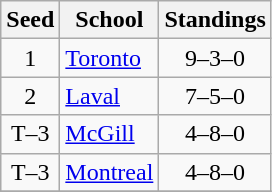<table class="wikitable">
<tr>
<th>Seed</th>
<th>School</th>
<th>Standings</th>
</tr>
<tr>
<td align=center>1</td>
<td><a href='#'>Toronto</a></td>
<td align=center>9–3–0</td>
</tr>
<tr>
<td align=center>2</td>
<td><a href='#'>Laval</a></td>
<td align=center>7–5–0</td>
</tr>
<tr>
<td align=center>T–3</td>
<td><a href='#'>McGill</a></td>
<td align=center>4–8–0</td>
</tr>
<tr>
<td align=center>T–3</td>
<td><a href='#'>Montreal</a></td>
<td align=center>4–8–0</td>
</tr>
<tr>
</tr>
</table>
